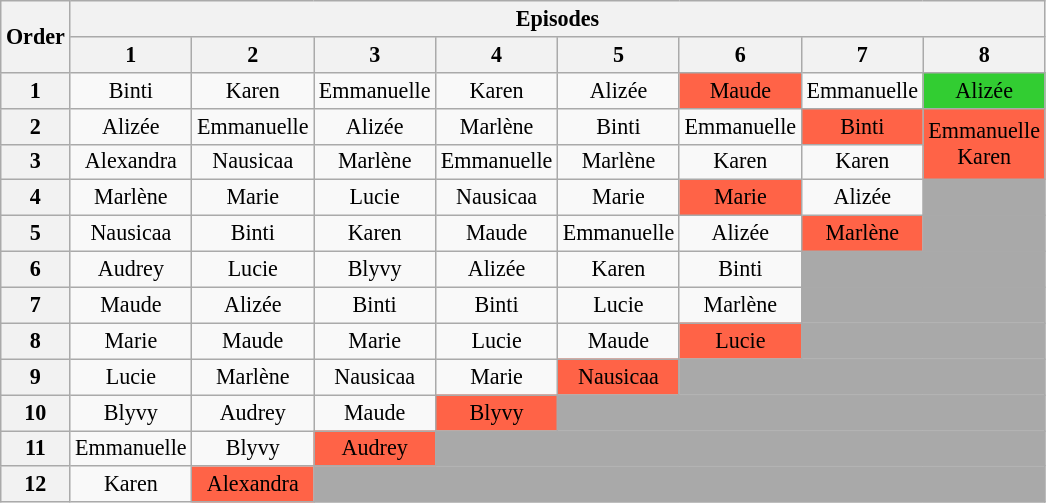<table class="wikitable" style="text-align:center; font-size:92%">
<tr>
<th rowspan="2">Order</th>
<th colspan="8">Episodes</th>
</tr>
<tr>
<th>1</th>
<th>2</th>
<th>3</th>
<th>4</th>
<th>5</th>
<th>6</th>
<th>7</th>
<th>8</th>
</tr>
<tr>
<th>1</th>
<td>Binti</td>
<td>Karen</td>
<td>Emmanuelle</td>
<td>Karen</td>
<td>Alizée</td>
<td bgcolor="tomato">Maude</td>
<td>Emmanuelle</td>
<td bgcolor="limegreen">Alizée</td>
</tr>
<tr>
<th>2</th>
<td>Alizée</td>
<td>Emmanuelle</td>
<td>Alizée</td>
<td>Marlène</td>
<td>Binti</td>
<td>Emmanuelle</td>
<td bgcolor="tomato">Binti</td>
<td rowspan="2" bgcolor="tomato">Emmanuelle<br>Karen</td>
</tr>
<tr>
<th>3</th>
<td>Alexandra</td>
<td>Nausicaa</td>
<td>Marlène</td>
<td>Emmanuelle</td>
<td>Marlène</td>
<td>Karen</td>
<td>Karen</td>
</tr>
<tr>
<th>4</th>
<td>Marlène</td>
<td>Marie</td>
<td>Lucie</td>
<td>Nausicaa</td>
<td>Marie</td>
<td bgcolor="tomato">Marie</td>
<td>Alizée</td>
<td bgcolor="darkgray"></td>
</tr>
<tr>
<th>5</th>
<td>Nausicaa</td>
<td>Binti</td>
<td>Karen</td>
<td>Maude</td>
<td>Emmanuelle</td>
<td>Alizée</td>
<td bgcolor="tomato">Marlène</td>
<td bgcolor="darkgray"></td>
</tr>
<tr>
<th>6</th>
<td>Audrey</td>
<td>Lucie</td>
<td>Blyvy</td>
<td>Alizée</td>
<td>Karen</td>
<td>Binti</td>
<td colspan="2" bgcolor="darkgray"></td>
</tr>
<tr>
<th>7</th>
<td>Maude</td>
<td>Alizée</td>
<td>Binti</td>
<td>Binti</td>
<td>Lucie</td>
<td>Marlène</td>
<td colspan="2" bgcolor="darkgray"></td>
</tr>
<tr>
<th>8</th>
<td>Marie</td>
<td>Maude</td>
<td>Marie</td>
<td>Lucie</td>
<td>Maude</td>
<td bgcolor="tomato">Lucie</td>
<td colspan="2" bgcolor="darkgray"></td>
</tr>
<tr>
<th>9</th>
<td>Lucie</td>
<td>Marlène</td>
<td>Nausicaa</td>
<td>Marie</td>
<td bgcolor="tomato">Nausicaa</td>
<td colspan="3" bgcolor="darkgray"></td>
</tr>
<tr>
<th>10</th>
<td>Blyvy</td>
<td>Audrey</td>
<td>Maude</td>
<td bgcolor="tomato">Blyvy</td>
<td colspan="4" bgcolor="darkgray"></td>
</tr>
<tr>
<th>11</th>
<td>Emmanuelle</td>
<td>Blyvy</td>
<td bgcolor="tomato">Audrey</td>
<td colspan="5" bgcolor="darkgray"></td>
</tr>
<tr>
<th>12</th>
<td>Karen</td>
<td bgcolor="tomato">Alexandra</td>
<td colspan="6" bgcolor="darkgray"></td>
</tr>
</table>
